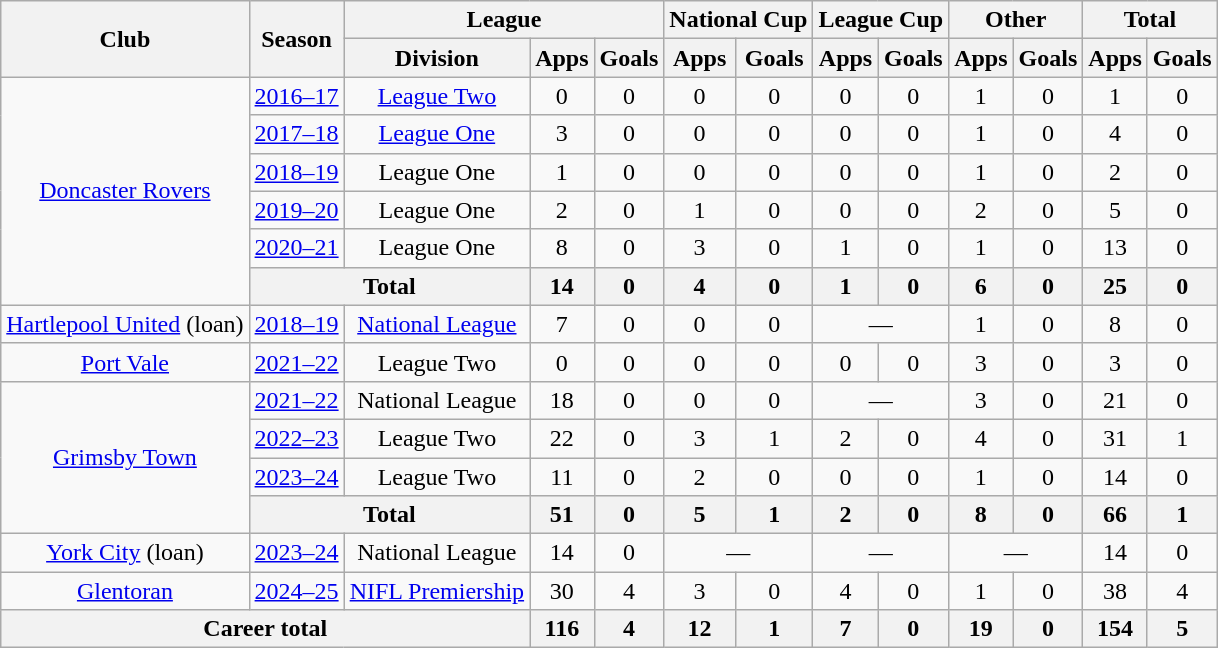<table class="wikitable" style="text-align:center">
<tr>
<th rowspan="2">Club</th>
<th rowspan="2">Season</th>
<th colspan="3">League</th>
<th colspan="2">National Cup</th>
<th colspan="2">League Cup</th>
<th colspan="2">Other</th>
<th colspan="2">Total</th>
</tr>
<tr>
<th>Division</th>
<th>Apps</th>
<th>Goals</th>
<th>Apps</th>
<th>Goals</th>
<th>Apps</th>
<th>Goals</th>
<th>Apps</th>
<th>Goals</th>
<th>Apps</th>
<th>Goals</th>
</tr>
<tr>
<td rowspan="6"><a href='#'>Doncaster Rovers</a></td>
<td><a href='#'>2016–17</a></td>
<td><a href='#'>League Two</a></td>
<td>0</td>
<td>0</td>
<td>0</td>
<td>0</td>
<td>0</td>
<td>0</td>
<td>1</td>
<td>0</td>
<td>1</td>
<td>0</td>
</tr>
<tr>
<td><a href='#'>2017–18</a></td>
<td><a href='#'>League One</a></td>
<td>3</td>
<td>0</td>
<td>0</td>
<td>0</td>
<td>0</td>
<td>0</td>
<td>1</td>
<td>0</td>
<td>4</td>
<td>0</td>
</tr>
<tr>
<td><a href='#'>2018–19</a></td>
<td>League One</td>
<td>1</td>
<td>0</td>
<td>0</td>
<td>0</td>
<td>0</td>
<td>0</td>
<td>1</td>
<td>0</td>
<td>2</td>
<td>0</td>
</tr>
<tr>
<td><a href='#'>2019–20</a></td>
<td>League One</td>
<td>2</td>
<td>0</td>
<td>1</td>
<td>0</td>
<td>0</td>
<td>0</td>
<td>2</td>
<td>0</td>
<td>5</td>
<td>0</td>
</tr>
<tr>
<td><a href='#'>2020–21</a></td>
<td>League One</td>
<td>8</td>
<td>0</td>
<td>3</td>
<td>0</td>
<td>1</td>
<td>0</td>
<td>1</td>
<td>0</td>
<td>13</td>
<td>0</td>
</tr>
<tr>
<th colspan="2">Total</th>
<th>14</th>
<th>0</th>
<th>4</th>
<th>0</th>
<th>1</th>
<th>0</th>
<th>6</th>
<th>0</th>
<th>25</th>
<th>0</th>
</tr>
<tr>
<td><a href='#'>Hartlepool United</a> (loan)</td>
<td><a href='#'>2018–19</a></td>
<td><a href='#'>National League</a></td>
<td>7</td>
<td>0</td>
<td>0</td>
<td>0</td>
<td colspan="2">—</td>
<td>1</td>
<td>0</td>
<td>8</td>
<td>0</td>
</tr>
<tr>
<td><a href='#'>Port Vale</a></td>
<td><a href='#'>2021–22</a></td>
<td>League Two</td>
<td>0</td>
<td>0</td>
<td>0</td>
<td>0</td>
<td>0</td>
<td>0</td>
<td>3</td>
<td>0</td>
<td>3</td>
<td>0</td>
</tr>
<tr>
<td rowspan="4"><a href='#'>Grimsby Town</a></td>
<td><a href='#'>2021–22</a></td>
<td>National League</td>
<td>18</td>
<td>0</td>
<td>0</td>
<td>0</td>
<td colspan="2">—</td>
<td>3</td>
<td>0</td>
<td>21</td>
<td>0</td>
</tr>
<tr>
<td><a href='#'>2022–23</a></td>
<td>League Two</td>
<td>22</td>
<td>0</td>
<td>3</td>
<td>1</td>
<td>2</td>
<td>0</td>
<td>4</td>
<td>0</td>
<td>31</td>
<td>1</td>
</tr>
<tr>
<td><a href='#'>2023–24</a></td>
<td>League Two</td>
<td>11</td>
<td>0</td>
<td>2</td>
<td>0</td>
<td>0</td>
<td>0</td>
<td>1</td>
<td>0</td>
<td>14</td>
<td>0</td>
</tr>
<tr>
<th colspan="2">Total</th>
<th>51</th>
<th>0</th>
<th>5</th>
<th>1</th>
<th>2</th>
<th>0</th>
<th>8</th>
<th>0</th>
<th>66</th>
<th>1</th>
</tr>
<tr>
<td><a href='#'>York City</a> (loan)</td>
<td><a href='#'>2023–24</a></td>
<td>National League</td>
<td>14</td>
<td>0</td>
<td colspan="2">—</td>
<td colspan="2">—</td>
<td colspan="2">—</td>
<td>14</td>
<td>0</td>
</tr>
<tr>
<td><a href='#'>Glentoran</a></td>
<td><a href='#'>2024–25</a></td>
<td><a href='#'>NIFL Premiership</a></td>
<td>30</td>
<td>4</td>
<td>3</td>
<td>0</td>
<td>4</td>
<td>0</td>
<td>1</td>
<td>0</td>
<td>38</td>
<td>4</td>
</tr>
<tr>
<th colspan="3">Career total</th>
<th>116</th>
<th>4</th>
<th>12</th>
<th>1</th>
<th>7</th>
<th>0</th>
<th>19</th>
<th>0</th>
<th>154</th>
<th>5</th>
</tr>
</table>
